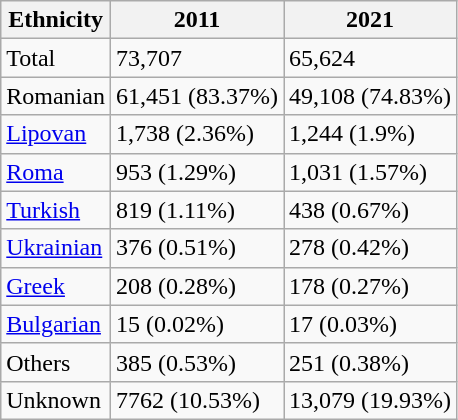<table class="wikitable">
<tr>
<th>Ethnicity</th>
<th>2011</th>
<th>2021</th>
</tr>
<tr>
<td>Total</td>
<td>73,707</td>
<td>65,624</td>
</tr>
<tr>
<td>Romanian</td>
<td>61,451 (83.37%)</td>
<td>49,108 (74.83%)</td>
</tr>
<tr>
<td><a href='#'>Lipovan</a></td>
<td>1,738 (2.36%)</td>
<td>1,244 (1.9%)</td>
</tr>
<tr>
<td><a href='#'>Roma</a></td>
<td>953 (1.29%)</td>
<td>1,031 (1.57%)</td>
</tr>
<tr>
<td><a href='#'>Turkish</a></td>
<td>819 (1.11%)</td>
<td>438 (0.67%)</td>
</tr>
<tr>
<td><a href='#'>Ukrainian</a></td>
<td>376 (0.51%)</td>
<td>278 (0.42%)</td>
</tr>
<tr>
<td><a href='#'>Greek</a></td>
<td>208 (0.28%)</td>
<td>178 (0.27%)</td>
</tr>
<tr>
<td><a href='#'>Bulgarian</a></td>
<td>15 (0.02%)</td>
<td>17 (0.03%)</td>
</tr>
<tr>
<td>Others</td>
<td>385 (0.53%)</td>
<td>251 (0.38%)</td>
</tr>
<tr>
<td>Unknown</td>
<td>7762 (10.53%)</td>
<td>13,079 (19.93%)</td>
</tr>
</table>
